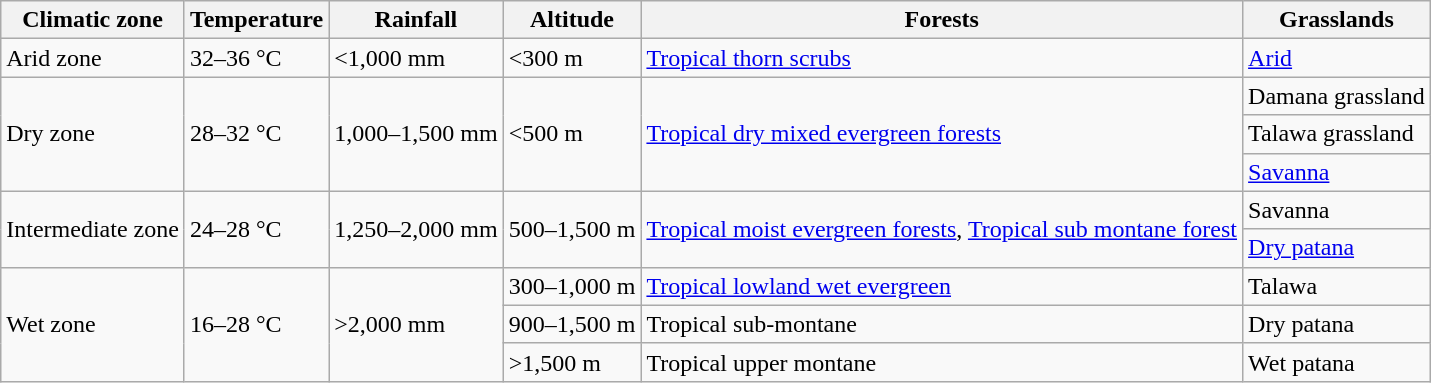<table class="wikitable">
<tr>
<th>Climatic zone</th>
<th>Temperature</th>
<th>Rainfall</th>
<th>Altitude</th>
<th>Forests</th>
<th>Grasslands</th>
</tr>
<tr>
<td>Arid zone</td>
<td>32–36 °C</td>
<td><1,000 mm</td>
<td><300 m</td>
<td><a href='#'>Tropical thorn scrubs</a></td>
<td><a href='#'>Arid</a></td>
</tr>
<tr>
<td rowspan="3">Dry zone</td>
<td rowspan="3">28–32 °C</td>
<td rowspan="3">1,000–1,500 mm</td>
<td rowspan="3"><500 m</td>
<td rowspan="3"><a href='#'>Tropical dry mixed evergreen forests</a></td>
<td>Damana grassland</td>
</tr>
<tr>
<td>Talawa grassland</td>
</tr>
<tr>
<td><a href='#'>Savanna</a></td>
</tr>
<tr>
<td rowspan="2">Intermediate zone</td>
<td rowspan="2">24–28 °C</td>
<td rowspan="2">1,250–2,000 mm</td>
<td rowspan="2">500–1,500 m</td>
<td rowspan="2"><a href='#'>Tropical moist evergreen forests</a>, <a href='#'>Tropical sub montane forest</a></td>
<td>Savanna</td>
</tr>
<tr>
<td><a href='#'>Dry patana</a></td>
</tr>
<tr>
<td rowspan="3">Wet zone</td>
<td rowspan="3">16–28 °C</td>
<td rowspan="3">>2,000 mm</td>
<td>300–1,000 m</td>
<td><a href='#'>Tropical lowland wet evergreen</a></td>
<td>Talawa</td>
</tr>
<tr>
<td>900–1,500 m</td>
<td>Tropical sub-montane</td>
<td>Dry patana</td>
</tr>
<tr>
<td>>1,500 m</td>
<td>Tropical upper montane</td>
<td>Wet patana</td>
</tr>
</table>
